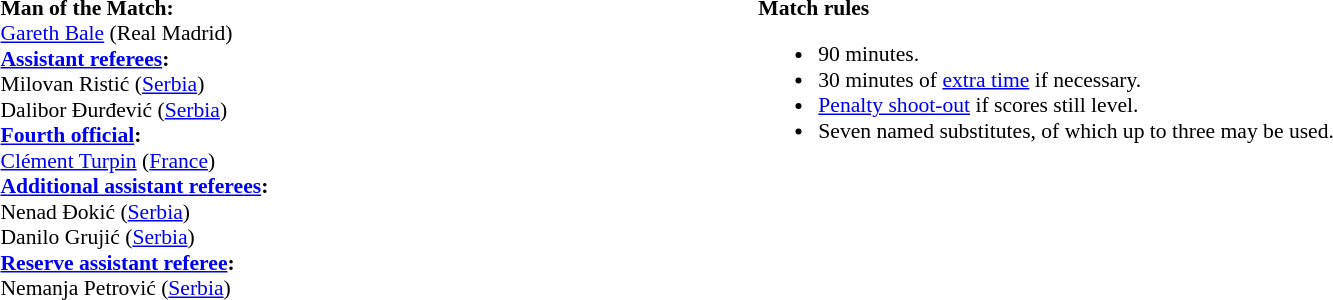<table width=100% style="font-size:90%">
<tr>
<td><br><strong>Man of the Match:</strong>
<br><a href='#'>Gareth Bale</a> (Real Madrid)<br><strong><a href='#'>Assistant referees</a>:</strong>
<br>Milovan Ristić (<a href='#'>Serbia</a>)
<br>Dalibor Đurđević (<a href='#'>Serbia</a>)
<br><strong><a href='#'>Fourth official</a>:</strong>
<br><a href='#'>Clément Turpin</a> (<a href='#'>France</a>)
<br><strong><a href='#'>Additional assistant referees</a>:</strong>
<br>Nenad Đokić (<a href='#'>Serbia</a>)
<br>Danilo Grujić (<a href='#'>Serbia</a>)
<br><strong><a href='#'>Reserve assistant referee</a>:</strong>
<br>Nemanja Petrović (<a href='#'>Serbia</a>)</td>
<td style="width:60%; vertical-align:top;"><br><strong>Match rules</strong><ul><li>90 minutes.</li><li>30 minutes of <a href='#'>extra time</a> if necessary.</li><li><a href='#'>Penalty shoot-out</a> if scores still level.</li><li>Seven named substitutes, of which up to three may be used.</li></ul></td>
</tr>
</table>
